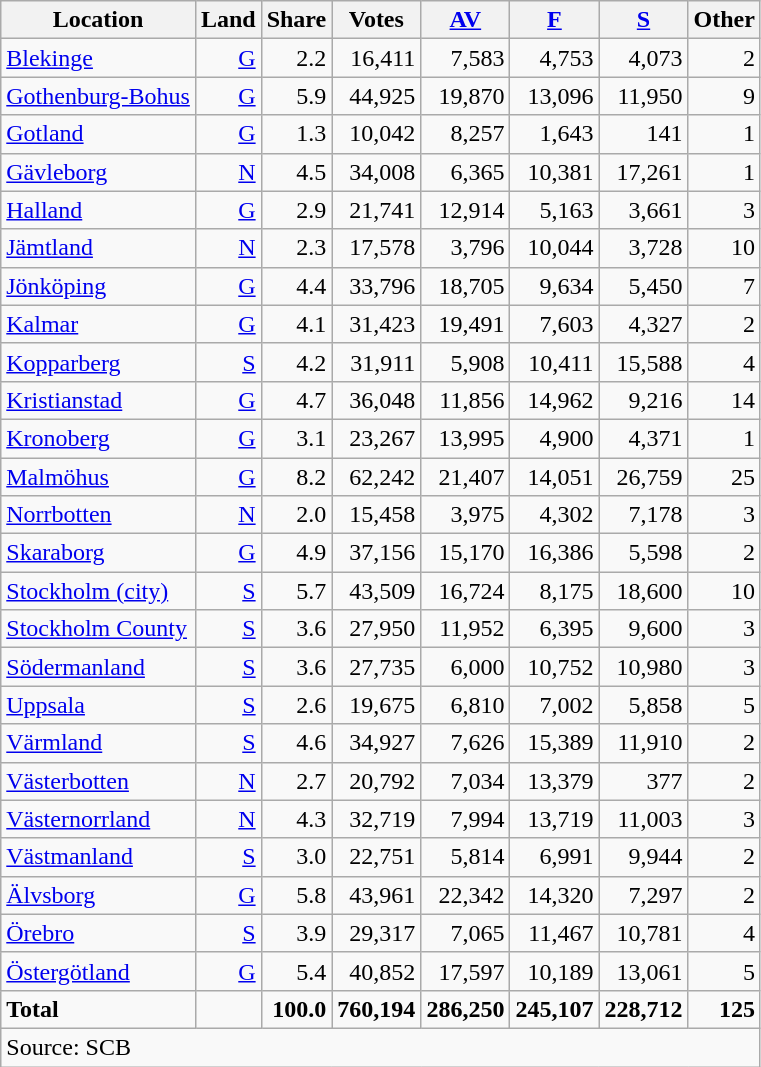<table class="wikitable sortable" style=text-align:right>
<tr>
<th>Location</th>
<th>Land</th>
<th>Share</th>
<th>Votes</th>
<th><a href='#'>AV</a></th>
<th><a href='#'>F</a></th>
<th><a href='#'>S</a></th>
<th>Other</th>
</tr>
<tr>
<td align=left><a href='#'>Blekinge</a></td>
<td><a href='#'>G</a></td>
<td>2.2</td>
<td>16,411</td>
<td>7,583</td>
<td>4,753</td>
<td>4,073</td>
<td>2</td>
</tr>
<tr>
<td align=left><a href='#'>Gothenburg-Bohus</a></td>
<td><a href='#'>G</a></td>
<td>5.9</td>
<td>44,925</td>
<td>19,870</td>
<td>13,096</td>
<td>11,950</td>
<td>9</td>
</tr>
<tr>
<td align=left><a href='#'>Gotland</a></td>
<td><a href='#'>G</a></td>
<td>1.3</td>
<td>10,042</td>
<td>8,257</td>
<td>1,643</td>
<td>141</td>
<td>1</td>
</tr>
<tr>
<td align=left><a href='#'>Gävleborg</a></td>
<td><a href='#'>N</a></td>
<td>4.5</td>
<td>34,008</td>
<td>6,365</td>
<td>10,381</td>
<td>17,261</td>
<td>1</td>
</tr>
<tr>
<td align=left><a href='#'>Halland</a></td>
<td><a href='#'>G</a></td>
<td>2.9</td>
<td>21,741</td>
<td>12,914</td>
<td>5,163</td>
<td>3,661</td>
<td>3</td>
</tr>
<tr>
<td align=left><a href='#'>Jämtland</a></td>
<td><a href='#'>N</a></td>
<td>2.3</td>
<td>17,578</td>
<td>3,796</td>
<td>10,044</td>
<td>3,728</td>
<td>10</td>
</tr>
<tr>
<td align=left><a href='#'>Jönköping</a></td>
<td><a href='#'>G</a></td>
<td>4.4</td>
<td>33,796</td>
<td>18,705</td>
<td>9,634</td>
<td>5,450</td>
<td>7</td>
</tr>
<tr>
<td align=left><a href='#'>Kalmar</a></td>
<td><a href='#'>G</a></td>
<td>4.1</td>
<td>31,423</td>
<td>19,491</td>
<td>7,603</td>
<td>4,327</td>
<td>2</td>
</tr>
<tr>
<td align=left><a href='#'>Kopparberg</a></td>
<td><a href='#'>S</a></td>
<td>4.2</td>
<td>31,911</td>
<td>5,908</td>
<td>10,411</td>
<td>15,588</td>
<td>4</td>
</tr>
<tr>
<td align=left><a href='#'>Kristianstad</a></td>
<td><a href='#'>G</a></td>
<td>4.7</td>
<td>36,048</td>
<td>11,856</td>
<td>14,962</td>
<td>9,216</td>
<td>14</td>
</tr>
<tr>
<td align=left><a href='#'>Kronoberg</a></td>
<td><a href='#'>G</a></td>
<td>3.1</td>
<td>23,267</td>
<td>13,995</td>
<td>4,900</td>
<td>4,371</td>
<td>1</td>
</tr>
<tr>
<td align=left><a href='#'>Malmöhus</a></td>
<td><a href='#'>G</a></td>
<td>8.2</td>
<td>62,242</td>
<td>21,407</td>
<td>14,051</td>
<td>26,759</td>
<td>25</td>
</tr>
<tr>
<td align=left><a href='#'>Norrbotten</a></td>
<td><a href='#'>N</a></td>
<td>2.0</td>
<td>15,458</td>
<td>3,975</td>
<td>4,302</td>
<td>7,178</td>
<td>3</td>
</tr>
<tr>
<td align=left><a href='#'>Skaraborg</a></td>
<td><a href='#'>G</a></td>
<td>4.9</td>
<td>37,156</td>
<td>15,170</td>
<td>16,386</td>
<td>5,598</td>
<td>2</td>
</tr>
<tr>
<td align=left><a href='#'>Stockholm (city)</a></td>
<td><a href='#'>S</a></td>
<td>5.7</td>
<td>43,509</td>
<td>16,724</td>
<td>8,175</td>
<td>18,600</td>
<td>10</td>
</tr>
<tr>
<td align=left><a href='#'>Stockholm County</a></td>
<td><a href='#'>S</a></td>
<td>3.6</td>
<td>27,950</td>
<td>11,952</td>
<td>6,395</td>
<td>9,600</td>
<td>3</td>
</tr>
<tr>
<td align=left><a href='#'>Södermanland</a></td>
<td><a href='#'>S</a></td>
<td>3.6</td>
<td>27,735</td>
<td>6,000</td>
<td>10,752</td>
<td>10,980</td>
<td>3</td>
</tr>
<tr>
<td align=left><a href='#'>Uppsala</a></td>
<td><a href='#'>S</a></td>
<td>2.6</td>
<td>19,675</td>
<td>6,810</td>
<td>7,002</td>
<td>5,858</td>
<td>5</td>
</tr>
<tr>
<td align=left><a href='#'>Värmland</a></td>
<td><a href='#'>S</a></td>
<td>4.6</td>
<td>34,927</td>
<td>7,626</td>
<td>15,389</td>
<td>11,910</td>
<td>2</td>
</tr>
<tr>
<td align=left><a href='#'>Västerbotten</a></td>
<td><a href='#'>N</a></td>
<td>2.7</td>
<td>20,792</td>
<td>7,034</td>
<td>13,379</td>
<td>377</td>
<td>2</td>
</tr>
<tr>
<td align=left><a href='#'>Västernorrland</a></td>
<td><a href='#'>N</a></td>
<td>4.3</td>
<td>32,719</td>
<td>7,994</td>
<td>13,719</td>
<td>11,003</td>
<td>3</td>
</tr>
<tr>
<td align=left><a href='#'>Västmanland</a></td>
<td><a href='#'>S</a></td>
<td>3.0</td>
<td>22,751</td>
<td>5,814</td>
<td>6,991</td>
<td>9,944</td>
<td>2</td>
</tr>
<tr>
<td align=left><a href='#'>Älvsborg</a></td>
<td><a href='#'>G</a></td>
<td>5.8</td>
<td>43,961</td>
<td>22,342</td>
<td>14,320</td>
<td>7,297</td>
<td>2</td>
</tr>
<tr>
<td align=left><a href='#'>Örebro</a></td>
<td><a href='#'>S</a></td>
<td>3.9</td>
<td>29,317</td>
<td>7,065</td>
<td>11,467</td>
<td>10,781</td>
<td>4</td>
</tr>
<tr>
<td align=left><a href='#'>Östergötland</a></td>
<td><a href='#'>G</a></td>
<td>5.4</td>
<td>40,852</td>
<td>17,597</td>
<td>10,189</td>
<td>13,061</td>
<td>5</td>
</tr>
<tr>
<td align=left><strong>Total</strong></td>
<td></td>
<td><strong>100.0</strong></td>
<td><strong>760,194</strong></td>
<td><strong>286,250</strong></td>
<td><strong>245,107</strong></td>
<td><strong>228,712</strong></td>
<td><strong>125</strong></td>
</tr>
<tr>
<td align=left colspan=8>Source: SCB </td>
</tr>
</table>
